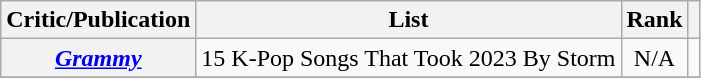<table class="wikitable sortable plainrowheaders" style="text-align:center">
<tr>
<th scope="col">Critic/Publication</th>
<th scope="col">List</th>
<th scope="col">Rank</th>
<th scope="col" class="unsortable"></th>
</tr>
<tr>
<th scope="row"><em><a href='#'>Grammy</a></em></th>
<td style="text-align:left">15 K-Pop Songs That Took 2023 By Storm</td>
<td>N/A</td>
<td></td>
</tr>
<tr>
</tr>
</table>
